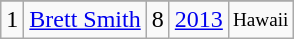<table class="wikitable">
<tr>
</tr>
<tr>
<td>1</td>
<td><a href='#'>Brett Smith</a></td>
<td><abbr>8</abbr></td>
<td><a href='#'>2013</a></td>
<td style="font-size:80%;">Hawaii</td>
</tr>
</table>
